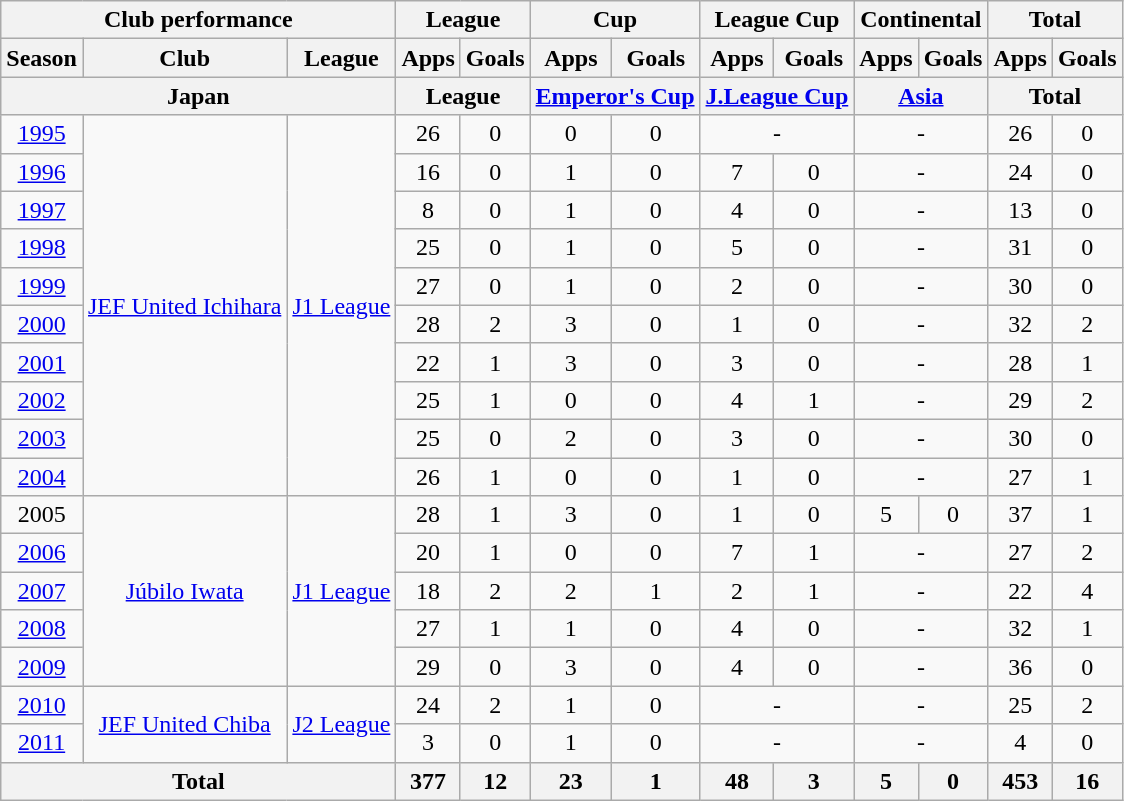<table class="wikitable" style="text-align:center;">
<tr>
<th colspan=3>Club performance</th>
<th colspan=2>League</th>
<th colspan=2>Cup</th>
<th colspan=2>League Cup</th>
<th colspan=2>Continental</th>
<th colspan=2>Total</th>
</tr>
<tr>
<th>Season</th>
<th>Club</th>
<th>League</th>
<th>Apps</th>
<th>Goals</th>
<th>Apps</th>
<th>Goals</th>
<th>Apps</th>
<th>Goals</th>
<th>Apps</th>
<th>Goals</th>
<th>Apps</th>
<th>Goals</th>
</tr>
<tr>
<th colspan=3>Japan</th>
<th colspan=2>League</th>
<th colspan=2><a href='#'>Emperor's Cup</a></th>
<th colspan=2><a href='#'>J.League Cup</a></th>
<th colspan=2><a href='#'>Asia</a></th>
<th colspan=2>Total</th>
</tr>
<tr>
<td><a href='#'>1995</a></td>
<td rowspan="10"><a href='#'>JEF United Ichihara</a></td>
<td rowspan="10"><a href='#'>J1 League</a></td>
<td>26</td>
<td>0</td>
<td>0</td>
<td>0</td>
<td colspan="2">-</td>
<td colspan="2">-</td>
<td>26</td>
<td>0</td>
</tr>
<tr>
<td><a href='#'>1996</a></td>
<td>16</td>
<td>0</td>
<td>1</td>
<td>0</td>
<td>7</td>
<td>0</td>
<td colspan="2">-</td>
<td>24</td>
<td>0</td>
</tr>
<tr>
<td><a href='#'>1997</a></td>
<td>8</td>
<td>0</td>
<td>1</td>
<td>0</td>
<td>4</td>
<td>0</td>
<td colspan="2">-</td>
<td>13</td>
<td>0</td>
</tr>
<tr>
<td><a href='#'>1998</a></td>
<td>25</td>
<td>0</td>
<td>1</td>
<td>0</td>
<td>5</td>
<td>0</td>
<td colspan="2">-</td>
<td>31</td>
<td>0</td>
</tr>
<tr>
<td><a href='#'>1999</a></td>
<td>27</td>
<td>0</td>
<td>1</td>
<td>0</td>
<td>2</td>
<td>0</td>
<td colspan="2">-</td>
<td>30</td>
<td>0</td>
</tr>
<tr>
<td><a href='#'>2000</a></td>
<td>28</td>
<td>2</td>
<td>3</td>
<td>0</td>
<td>1</td>
<td>0</td>
<td colspan="2">-</td>
<td>32</td>
<td>2</td>
</tr>
<tr>
<td><a href='#'>2001</a></td>
<td>22</td>
<td>1</td>
<td>3</td>
<td>0</td>
<td>3</td>
<td>0</td>
<td colspan="2">-</td>
<td>28</td>
<td>1</td>
</tr>
<tr>
<td><a href='#'>2002</a></td>
<td>25</td>
<td>1</td>
<td>0</td>
<td>0</td>
<td>4</td>
<td>1</td>
<td colspan="2">-</td>
<td>29</td>
<td>2</td>
</tr>
<tr>
<td><a href='#'>2003</a></td>
<td>25</td>
<td>0</td>
<td>2</td>
<td>0</td>
<td>3</td>
<td>0</td>
<td colspan="2">-</td>
<td>30</td>
<td>0</td>
</tr>
<tr>
<td><a href='#'>2004</a></td>
<td>26</td>
<td>1</td>
<td>0</td>
<td>0</td>
<td>1</td>
<td>0</td>
<td colspan="2">-</td>
<td>27</td>
<td>1</td>
</tr>
<tr>
<td>2005</td>
<td rowspan="5"><a href='#'>Júbilo Iwata</a></td>
<td rowspan="5"><a href='#'>J1 League</a></td>
<td>28</td>
<td>1</td>
<td>3</td>
<td>0</td>
<td>1</td>
<td>0</td>
<td>5</td>
<td>0</td>
<td>37</td>
<td>1</td>
</tr>
<tr>
<td><a href='#'>2006</a></td>
<td>20</td>
<td>1</td>
<td>0</td>
<td>0</td>
<td>7</td>
<td>1</td>
<td colspan="2">-</td>
<td>27</td>
<td>2</td>
</tr>
<tr>
<td><a href='#'>2007</a></td>
<td>18</td>
<td>2</td>
<td>2</td>
<td>1</td>
<td>2</td>
<td>1</td>
<td colspan="2">-</td>
<td>22</td>
<td>4</td>
</tr>
<tr>
<td><a href='#'>2008</a></td>
<td>27</td>
<td>1</td>
<td>1</td>
<td>0</td>
<td>4</td>
<td>0</td>
<td colspan="2">-</td>
<td>32</td>
<td>1</td>
</tr>
<tr>
<td><a href='#'>2009</a></td>
<td>29</td>
<td>0</td>
<td>3</td>
<td>0</td>
<td>4</td>
<td>0</td>
<td colspan="2">-</td>
<td>36</td>
<td>0</td>
</tr>
<tr>
<td><a href='#'>2010</a></td>
<td rowspan="2"><a href='#'>JEF United Chiba</a></td>
<td rowspan="2"><a href='#'>J2 League</a></td>
<td>24</td>
<td>2</td>
<td>1</td>
<td>0</td>
<td colspan="2">-</td>
<td colspan="2">-</td>
<td>25</td>
<td>2</td>
</tr>
<tr>
<td><a href='#'>2011</a></td>
<td>3</td>
<td>0</td>
<td>1</td>
<td>0</td>
<td colspan="2">-</td>
<td colspan="2">-</td>
<td>4</td>
<td>0</td>
</tr>
<tr>
<th colspan=3>Total</th>
<th>377</th>
<th>12</th>
<th>23</th>
<th>1</th>
<th>48</th>
<th>3</th>
<th>5</th>
<th>0</th>
<th>453</th>
<th>16</th>
</tr>
</table>
